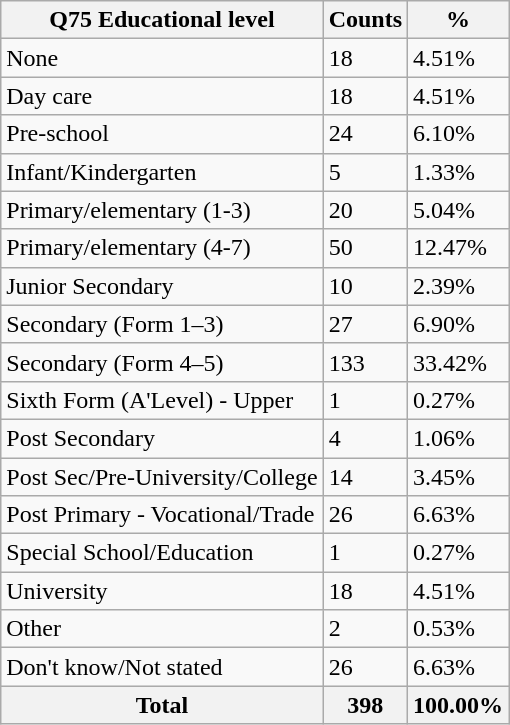<table class="wikitable sortable">
<tr>
<th>Q75 Educational level</th>
<th>Counts</th>
<th>%</th>
</tr>
<tr>
<td>None</td>
<td>18</td>
<td>4.51%</td>
</tr>
<tr>
<td>Day care</td>
<td>18</td>
<td>4.51%</td>
</tr>
<tr>
<td>Pre-school</td>
<td>24</td>
<td>6.10%</td>
</tr>
<tr>
<td>Infant/Kindergarten</td>
<td>5</td>
<td>1.33%</td>
</tr>
<tr>
<td>Primary/elementary (1-3)</td>
<td>20</td>
<td>5.04%</td>
</tr>
<tr>
<td>Primary/elementary (4-7)</td>
<td>50</td>
<td>12.47%</td>
</tr>
<tr>
<td>Junior Secondary</td>
<td>10</td>
<td>2.39%</td>
</tr>
<tr>
<td>Secondary (Form 1–3)</td>
<td>27</td>
<td>6.90%</td>
</tr>
<tr>
<td>Secondary (Form 4–5)</td>
<td>133</td>
<td>33.42%</td>
</tr>
<tr>
<td>Sixth Form (A'Level) - Upper</td>
<td>1</td>
<td>0.27%</td>
</tr>
<tr>
<td>Post Secondary</td>
<td>4</td>
<td>1.06%</td>
</tr>
<tr>
<td>Post Sec/Pre-University/College</td>
<td>14</td>
<td>3.45%</td>
</tr>
<tr>
<td>Post Primary - Vocational/Trade</td>
<td>26</td>
<td>6.63%</td>
</tr>
<tr>
<td>Special School/Education</td>
<td>1</td>
<td>0.27%</td>
</tr>
<tr>
<td>University</td>
<td>18</td>
<td>4.51%</td>
</tr>
<tr>
<td>Other</td>
<td>2</td>
<td>0.53%</td>
</tr>
<tr>
<td>Don't know/Not stated</td>
<td>26</td>
<td>6.63%</td>
</tr>
<tr>
<th>Total</th>
<th>398</th>
<th>100.00%</th>
</tr>
</table>
